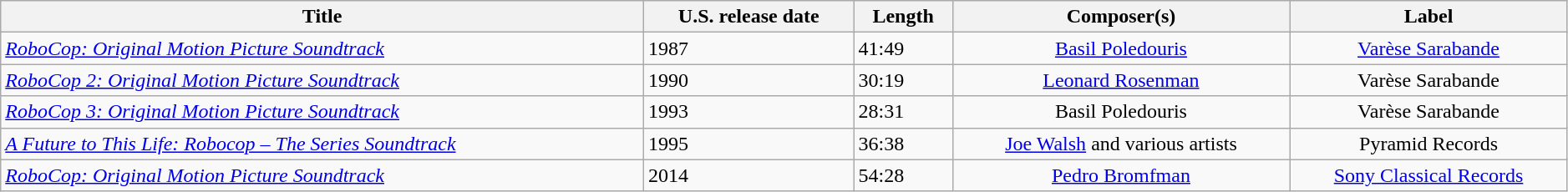<table class="wikitable" style="text-align:center; width:99%;">
<tr>
<th>Title</th>
<th>U.S. release date</th>
<th>Length</th>
<th>Composer(s)</th>
<th>Label</th>
</tr>
<tr>
<td style="text-align:left"><em><a href='#'>RoboCop: Original Motion Picture Soundtrack</a></em></td>
<td style="text-align:left">1987</td>
<td style="text-align:left">41:49</td>
<td><a href='#'>Basil Poledouris</a></td>
<td><a href='#'>Varèse Sarabande</a></td>
</tr>
<tr>
<td style="text-align:left"><em><a href='#'>RoboCop 2: Original Motion Picture Soundtrack</a></em></td>
<td style="text-align:left">1990</td>
<td style="text-align:left">30:19</td>
<td><a href='#'>Leonard Rosenman</a></td>
<td>Varèse Sarabande</td>
</tr>
<tr>
<td style="text-align:left"><em><a href='#'>RoboCop 3: Original Motion Picture Soundtrack</a></em></td>
<td style="text-align:left">1993</td>
<td style="text-align:left">28:31</td>
<td>Basil Poledouris</td>
<td>Varèse Sarabande</td>
</tr>
<tr>
<td style="text-align:left"><em><a href='#'>A Future to This Life: Robocop – The Series Soundtrack</a></em></td>
<td style="text-align:left">1995</td>
<td style="text-align:left">36:38</td>
<td><a href='#'>Joe Walsh</a> and various artists</td>
<td>Pyramid Records</td>
</tr>
<tr>
<td style="text-align:left"><em><a href='#'>RoboCop: Original Motion Picture Soundtrack</a></em></td>
<td style="text-align:left">2014</td>
<td style="text-align:left">54:28</td>
<td><a href='#'>Pedro Bromfman</a></td>
<td><a href='#'>Sony Classical Records</a></td>
</tr>
</table>
